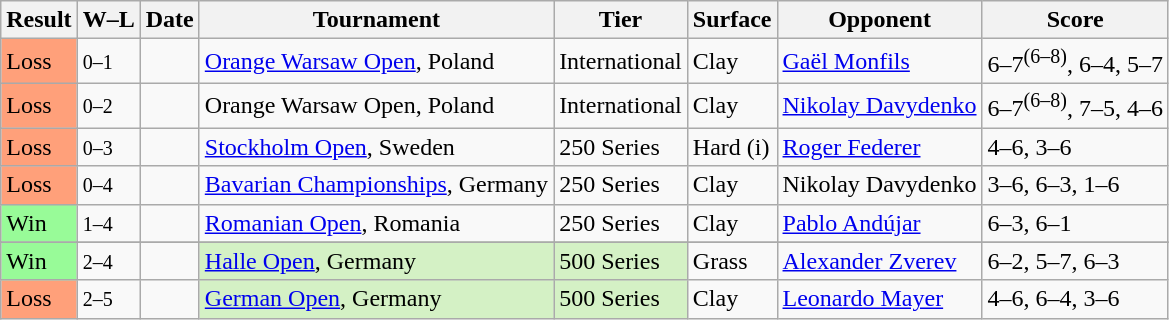<table class="sortable wikitable">
<tr>
<th>Result</th>
<th class="unsortable">W–L</th>
<th>Date</th>
<th>Tournament</th>
<th>Tier</th>
<th>Surface</th>
<th>Opponent</th>
<th class="unsortable">Score</th>
</tr>
<tr>
<td bgcolor=FFA07A>Loss</td>
<td><small>0–1</small></td>
<td><a href='#'></a></td>
<td><a href='#'>Orange Warsaw Open</a>, Poland</td>
<td>International</td>
<td>Clay</td>
<td> <a href='#'>Gaël Monfils</a></td>
<td>6–7<sup>(6–8)</sup>, 6–4, 5–7</td>
</tr>
<tr>
<td bgcolor=FFA07A>Loss</td>
<td><small>0–2</small></td>
<td><a href='#'></a></td>
<td>Orange Warsaw Open, Poland</td>
<td>International</td>
<td>Clay</td>
<td> <a href='#'>Nikolay Davydenko</a></td>
<td>6–7<sup>(6–8)</sup>, 7–5, 4–6</td>
</tr>
<tr>
<td bgcolor=FFA07A>Loss</td>
<td><small>0–3</small></td>
<td><a href='#'></a></td>
<td><a href='#'>Stockholm Open</a>, Sweden</td>
<td>250 Series</td>
<td>Hard (i)</td>
<td> <a href='#'>Roger Federer</a></td>
<td>4–6, 3–6</td>
</tr>
<tr>
<td bgcolor=FFA07A>Loss</td>
<td><small>0–4</small></td>
<td><a href='#'></a></td>
<td><a href='#'>Bavarian Championships</a>, Germany</td>
<td>250 Series</td>
<td>Clay</td>
<td> Nikolay Davydenko</td>
<td>3–6, 6–3, 1–6</td>
</tr>
<tr>
<td bgcolor=98FB98>Win</td>
<td><small>1–4</small></td>
<td><a href='#'></a></td>
<td><a href='#'>Romanian Open</a>, Romania</td>
<td>250 Series</td>
<td>Clay</td>
<td> <a href='#'>Pablo Andújar</a></td>
<td>6–3, 6–1</td>
</tr>
<tr>
</tr>
<tr>
<td bgcolor=98FB98>Win</td>
<td><small>2–4</small></td>
<td><a href='#'></a></td>
<td bgcolor=d4f1c5><a href='#'>Halle Open</a>, Germany</td>
<td bgcolor=d4f1c5>500 Series</td>
<td>Grass</td>
<td> <a href='#'>Alexander Zverev</a></td>
<td>6–2, 5–7, 6–3</td>
</tr>
<tr>
<td bgcolor=FFA07A>Loss</td>
<td><small>2–5</small></td>
<td><a href='#'></a></td>
<td bgcolor=d4f1c5><a href='#'>German Open</a>, Germany</td>
<td bgcolor=d4f1c5>500 Series</td>
<td>Clay</td>
<td> <a href='#'>Leonardo Mayer</a></td>
<td>4–6, 6–4, 3–6</td>
</tr>
</table>
